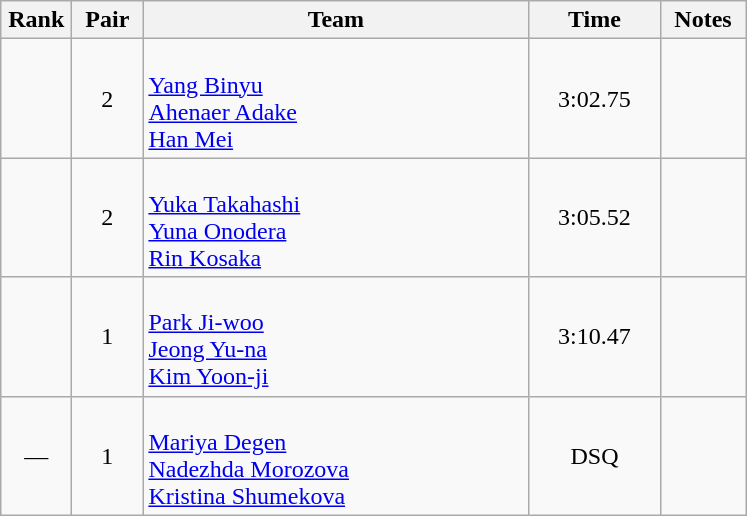<table class=wikitable style="text-align:center">
<tr>
<th width=40>Rank</th>
<th width=40>Pair</th>
<th width=250>Team</th>
<th width=80>Time</th>
<th width=50>Notes</th>
</tr>
<tr>
<td></td>
<td>2</td>
<td align=left><br><a href='#'>Yang Binyu</a><br><a href='#'>Ahenaer Adake</a><br><a href='#'>Han Mei</a></td>
<td>3:02.75</td>
<td></td>
</tr>
<tr>
<td></td>
<td>2</td>
<td align=left><br><a href='#'>Yuka Takahashi</a><br><a href='#'>Yuna Onodera</a><br><a href='#'>Rin Kosaka</a></td>
<td>3:05.52</td>
<td></td>
</tr>
<tr>
<td></td>
<td>1</td>
<td align=left><br><a href='#'>Park Ji-woo</a><br><a href='#'>Jeong Yu-na</a><br><a href='#'>Kim Yoon-ji</a></td>
<td>3:10.47</td>
<td></td>
</tr>
<tr>
<td>—</td>
<td>1</td>
<td align=left><br><a href='#'>Mariya Degen</a><br><a href='#'>Nadezhda Morozova</a><br><a href='#'>Kristina Shumekova</a></td>
<td>DSQ</td>
<td></td>
</tr>
</table>
